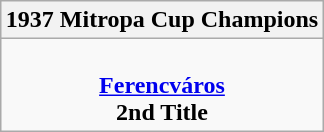<table class=wikitable style="text-align:center; margin:auto">
<tr>
<th>1937 Mitropa Cup Champions</th>
</tr>
<tr>
<td> <br> <strong><a href='#'>Ferencváros</a></strong> <br> <strong>2nd Title</strong></td>
</tr>
</table>
